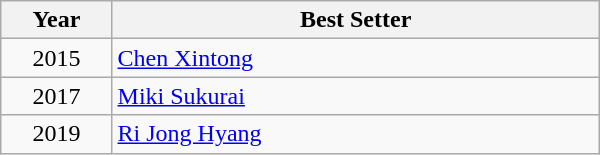<table class="wikitable" style="width: 400px;">
<tr>
<th width="40">Year</th>
<th width="200">Best Setter</th>
</tr>
<tr>
<td align=center>2015</td>
<td> <a href='#'>Chen Xintong</a></td>
</tr>
<tr>
<td align=center>2017</td>
<td> <a href='#'>Miki Sukurai</a></td>
</tr>
<tr>
<td align=center>2019</td>
<td> <a href='#'>Ri Jong Hyang</a></td>
</tr>
</table>
